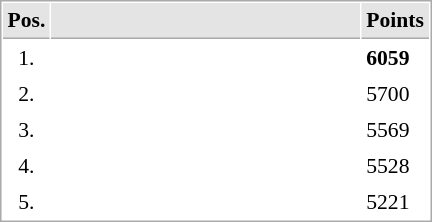<table cellspacing="1" cellpadding="3" style="border:1px solid #AAAAAA;font-size:90%">
<tr bgcolor="#E4E4E4">
<th style="border-bottom:1px solid #AAAAAA" width=10>Pos.</th>
<th style="border-bottom:1px solid #AAAAAA" width=200></th>
<th style="border-bottom:1px solid #AAAAAA" width=20>Points</th>
</tr>
<tr>
<td align=center>1.</td>
<td><strong></strong></td>
<td><strong>6059</strong></td>
</tr>
<tr>
<td align=center>2.</td>
<td></td>
<td>5700</td>
</tr>
<tr>
<td align=center>3.</td>
<td></td>
<td>5569</td>
</tr>
<tr>
<td align=center>4.</td>
<td></td>
<td>5528</td>
</tr>
<tr>
<td align=center>5.</td>
<td></td>
<td>5221</td>
</tr>
</table>
